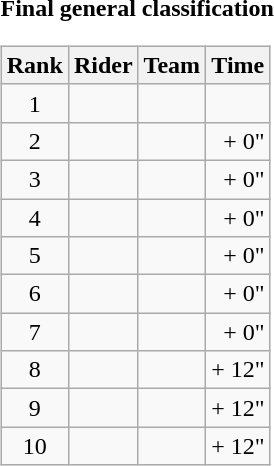<table>
<tr>
<td><strong>Final general classification</strong><br><table class="wikitable">
<tr>
<th scope="col">Rank</th>
<th scope="col">Rider</th>
<th scope="col">Team</th>
<th scope="col">Time</th>
</tr>
<tr>
<td style="text-align:center;">1</td>
<td></td>
<td></td>
<td style="text-align:right;"></td>
</tr>
<tr>
<td style="text-align:center;">2</td>
<td></td>
<td></td>
<td style="text-align:right;">+ 0"</td>
</tr>
<tr>
<td style="text-align:center;">3</td>
<td></td>
<td></td>
<td style="text-align:right;">+ 0"</td>
</tr>
<tr>
<td style="text-align:center;">4</td>
<td></td>
<td></td>
<td style="text-align:right;">+ 0"</td>
</tr>
<tr>
<td style="text-align:center;">5</td>
<td></td>
<td></td>
<td style="text-align:right;">+ 0"</td>
</tr>
<tr>
<td style="text-align:center;">6</td>
<td></td>
<td></td>
<td style="text-align:right;">+ 0"</td>
</tr>
<tr>
<td style="text-align:center;">7</td>
<td></td>
<td></td>
<td style="text-align:right;">+ 0"</td>
</tr>
<tr>
<td style="text-align:center;">8</td>
<td></td>
<td></td>
<td style="text-align:right;">+ 12"</td>
</tr>
<tr>
<td style="text-align:center;">9</td>
<td></td>
<td></td>
<td style="text-align:right;">+ 12"</td>
</tr>
<tr>
<td style="text-align:center;">10</td>
<td></td>
<td></td>
<td style="text-align:right;">+ 12"</td>
</tr>
</table>
</td>
</tr>
</table>
